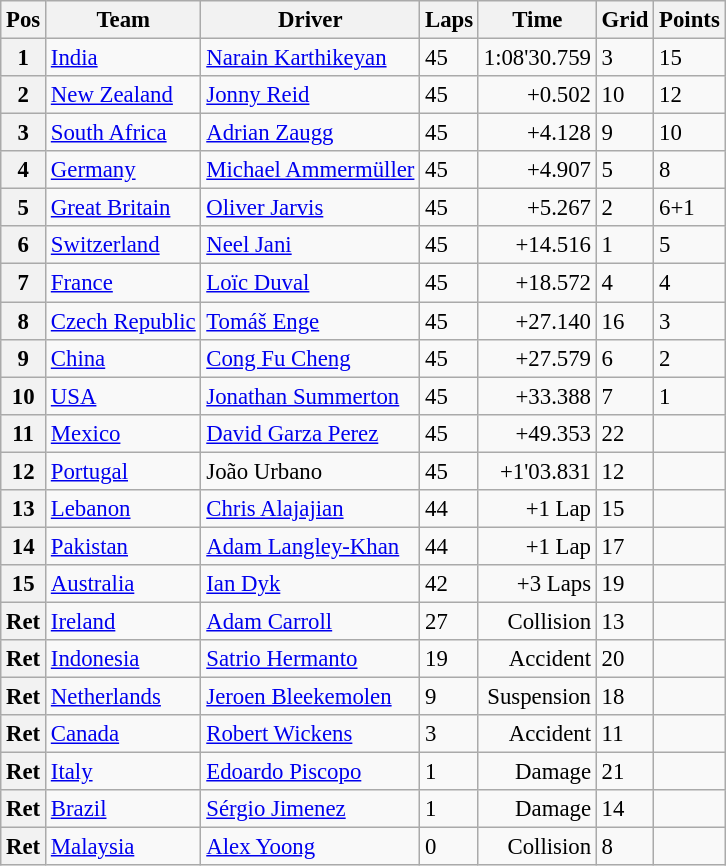<table class="wikitable" style="font-size:95%">
<tr>
<th>Pos</th>
<th>Team</th>
<th>Driver</th>
<th>Laps</th>
<th>Time</th>
<th>Grid</th>
<th>Points</th>
</tr>
<tr>
<th>1</th>
<td> <a href='#'>India</a></td>
<td><a href='#'>Narain Karthikeyan</a></td>
<td>45</td>
<td>1:08'30.759</td>
<td>3</td>
<td>15</td>
</tr>
<tr>
<th>2</th>
<td> <a href='#'>New Zealand</a></td>
<td><a href='#'>Jonny Reid</a></td>
<td>45</td>
<td align=right>+0.502</td>
<td>10</td>
<td>12</td>
</tr>
<tr>
<th>3</th>
<td> <a href='#'>South Africa</a></td>
<td><a href='#'>Adrian Zaugg</a></td>
<td>45</td>
<td align=right>+4.128</td>
<td>9</td>
<td>10</td>
</tr>
<tr>
<th>4</th>
<td> <a href='#'>Germany</a></td>
<td><a href='#'>Michael Ammermüller</a></td>
<td>45</td>
<td align=right>+4.907</td>
<td>5</td>
<td>8</td>
</tr>
<tr>
<th>5</th>
<td> <a href='#'>Great Britain</a></td>
<td><a href='#'>Oliver Jarvis</a></td>
<td>45</td>
<td align=right>+5.267</td>
<td>2</td>
<td>6+1</td>
</tr>
<tr>
<th>6</th>
<td> <a href='#'>Switzerland</a></td>
<td><a href='#'>Neel Jani</a></td>
<td>45</td>
<td align=right>+14.516</td>
<td>1</td>
<td>5</td>
</tr>
<tr>
<th>7</th>
<td> <a href='#'>France</a></td>
<td><a href='#'>Loïc Duval</a></td>
<td>45</td>
<td align=right>+18.572</td>
<td>4</td>
<td>4</td>
</tr>
<tr>
<th>8</th>
<td> <a href='#'>Czech Republic</a></td>
<td><a href='#'>Tomáš Enge</a></td>
<td>45</td>
<td align=right>+27.140</td>
<td>16</td>
<td>3</td>
</tr>
<tr>
<th>9</th>
<td> <a href='#'>China</a></td>
<td><a href='#'>Cong Fu Cheng</a></td>
<td>45</td>
<td align=right>+27.579</td>
<td>6</td>
<td>2</td>
</tr>
<tr>
<th>10</th>
<td> <a href='#'>USA</a></td>
<td><a href='#'>Jonathan Summerton</a></td>
<td>45</td>
<td align=right>+33.388</td>
<td>7</td>
<td>1</td>
</tr>
<tr>
<th>11</th>
<td> <a href='#'>Mexico</a></td>
<td><a href='#'>David Garza Perez</a></td>
<td>45</td>
<td align=right>+49.353</td>
<td>22</td>
<td></td>
</tr>
<tr>
<th>12</th>
<td> <a href='#'>Portugal</a></td>
<td>João Urbano</td>
<td>45</td>
<td align=right>+1'03.831</td>
<td>12</td>
<td></td>
</tr>
<tr>
<th>13</th>
<td> <a href='#'>Lebanon</a></td>
<td><a href='#'>Chris Alajajian</a></td>
<td>44</td>
<td align=right>+1 Lap</td>
<td>15</td>
<td></td>
</tr>
<tr>
<th>14</th>
<td> <a href='#'>Pakistan</a></td>
<td><a href='#'>Adam Langley-Khan</a></td>
<td>44</td>
<td align=right>+1 Lap</td>
<td>17</td>
<td></td>
</tr>
<tr>
<th>15</th>
<td> <a href='#'>Australia</a></td>
<td><a href='#'>Ian Dyk</a></td>
<td>42</td>
<td align=right>+3 Laps</td>
<td>19</td>
<td></td>
</tr>
<tr>
<th>Ret</th>
<td> <a href='#'>Ireland</a></td>
<td><a href='#'>Adam Carroll</a></td>
<td>27</td>
<td align=right>Collision</td>
<td>13</td>
<td></td>
</tr>
<tr>
<th>Ret</th>
<td> <a href='#'>Indonesia</a></td>
<td><a href='#'>Satrio Hermanto</a></td>
<td>19</td>
<td align=right>Accident</td>
<td>20</td>
<td></td>
</tr>
<tr>
<th>Ret</th>
<td> <a href='#'>Netherlands</a></td>
<td><a href='#'>Jeroen Bleekemolen</a></td>
<td>9</td>
<td align=right>Suspension</td>
<td>18</td>
<td></td>
</tr>
<tr>
<th>Ret</th>
<td> <a href='#'>Canada</a></td>
<td><a href='#'>Robert Wickens</a></td>
<td>3</td>
<td align=right>Accident</td>
<td>11</td>
<td></td>
</tr>
<tr>
<th>Ret</th>
<td> <a href='#'>Italy</a></td>
<td><a href='#'>Edoardo Piscopo</a></td>
<td>1</td>
<td align=right>Damage</td>
<td>21</td>
<td></td>
</tr>
<tr>
<th>Ret</th>
<td> <a href='#'>Brazil</a></td>
<td><a href='#'>Sérgio Jimenez</a></td>
<td>1</td>
<td align=right>Damage</td>
<td>14</td>
<td></td>
</tr>
<tr>
<th>Ret</th>
<td> <a href='#'>Malaysia</a></td>
<td><a href='#'>Alex Yoong</a></td>
<td>0</td>
<td align=right>Collision</td>
<td>8</td>
<td></td>
</tr>
</table>
